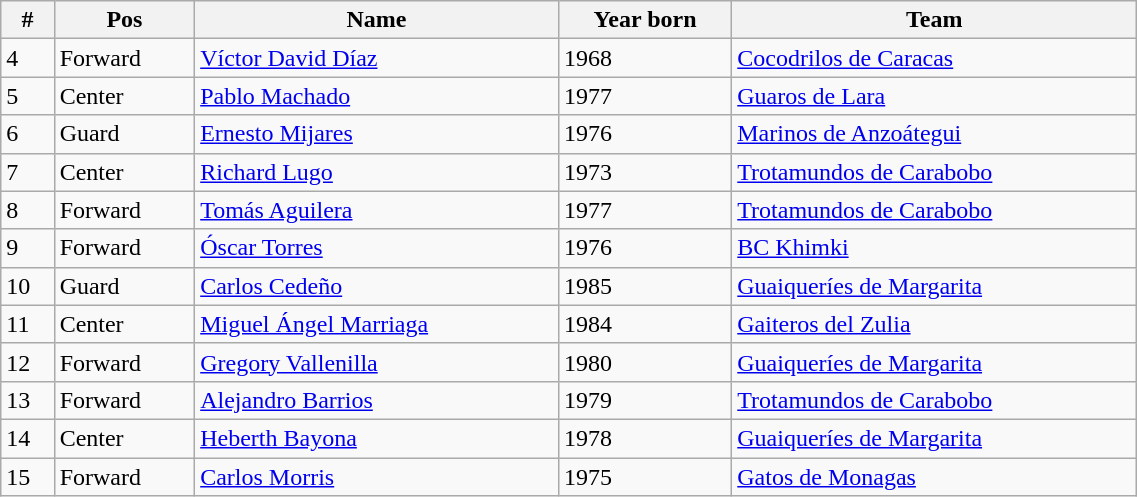<table class="wikitable" width=60%>
<tr>
<th>#</th>
<th>Pos</th>
<th>Name</th>
<th>Year born</th>
<th>Team</th>
</tr>
<tr>
<td>4</td>
<td>Forward</td>
<td><a href='#'>Víctor David Díaz</a></td>
<td>1968</td>
<td> <a href='#'>Cocodrilos de Caracas</a></td>
</tr>
<tr>
<td>5</td>
<td>Center</td>
<td><a href='#'>Pablo Machado</a></td>
<td>1977</td>
<td> <a href='#'>Guaros de Lara</a></td>
</tr>
<tr>
<td>6</td>
<td>Guard</td>
<td><a href='#'>Ernesto Mijares</a></td>
<td>1976</td>
<td> <a href='#'>Marinos de Anzoátegui</a></td>
</tr>
<tr>
<td>7</td>
<td>Center</td>
<td><a href='#'>Richard Lugo</a></td>
<td>1973</td>
<td> <a href='#'>Trotamundos de Carabobo</a></td>
</tr>
<tr>
<td>8</td>
<td>Forward</td>
<td><a href='#'>Tomás Aguilera</a></td>
<td>1977</td>
<td> <a href='#'>Trotamundos de Carabobo</a></td>
</tr>
<tr>
<td>9</td>
<td>Forward</td>
<td><a href='#'>Óscar Torres</a></td>
<td>1976</td>
<td> <a href='#'>BC Khimki</a></td>
</tr>
<tr>
<td>10</td>
<td>Guard</td>
<td><a href='#'>Carlos Cedeño</a></td>
<td>1985</td>
<td> <a href='#'>Guaiqueríes de Margarita</a></td>
</tr>
<tr>
<td>11</td>
<td>Center</td>
<td><a href='#'>Miguel Ángel Marriaga</a></td>
<td>1984</td>
<td> <a href='#'>Gaiteros del Zulia</a></td>
</tr>
<tr>
<td>12</td>
<td>Forward</td>
<td><a href='#'>Gregory Vallenilla</a></td>
<td>1980</td>
<td> <a href='#'>Guaiqueríes de Margarita</a></td>
</tr>
<tr>
<td>13</td>
<td>Forward</td>
<td><a href='#'>Alejandro Barrios</a></td>
<td>1979</td>
<td> <a href='#'>Trotamundos de Carabobo</a></td>
</tr>
<tr>
<td>14</td>
<td>Center</td>
<td><a href='#'>Heberth Bayona</a></td>
<td>1978</td>
<td> <a href='#'>Guaiqueríes de Margarita</a></td>
</tr>
<tr>
<td>15</td>
<td>Forward</td>
<td><a href='#'>Carlos Morris</a></td>
<td>1975</td>
<td> <a href='#'>Gatos de Monagas</a></td>
</tr>
</table>
